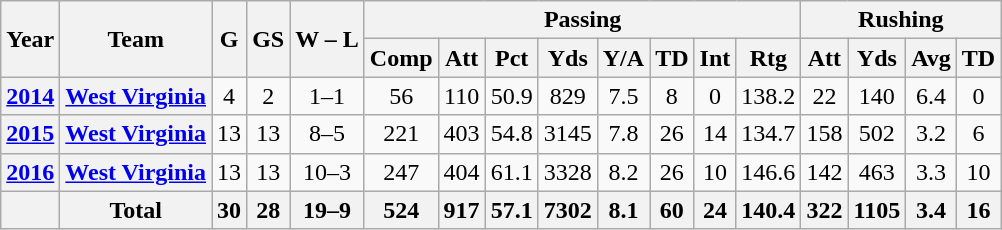<table class="wikitable" style="text-align: center;">
<tr>
<th rowspan="2">Year</th>
<th rowspan="2">Team</th>
<th rowspan="2">G</th>
<th rowspan="2">GS</th>
<th rowspan="2">W – L</th>
<th colspan="8">Passing</th>
<th colspan="4">Rushing</th>
</tr>
<tr>
<th>Comp</th>
<th>Att</th>
<th>Pct</th>
<th>Yds</th>
<th>Y/A</th>
<th>TD</th>
<th>Int</th>
<th>Rtg</th>
<th>Att</th>
<th>Yds</th>
<th>Avg</th>
<th>TD</th>
</tr>
<tr>
<th><a href='#'>2014</a></th>
<th><a href='#'>West Virginia</a></th>
<td>4</td>
<td>2</td>
<td>1–1</td>
<td>56</td>
<td>110</td>
<td>50.9</td>
<td>829</td>
<td>7.5</td>
<td>8</td>
<td>0</td>
<td>138.2</td>
<td>22</td>
<td>140</td>
<td>6.4</td>
<td>0</td>
</tr>
<tr>
<th><a href='#'>2015</a></th>
<th><a href='#'>West Virginia</a></th>
<td>13</td>
<td>13</td>
<td>8–5</td>
<td>221</td>
<td>403</td>
<td>54.8</td>
<td>3145</td>
<td>7.8</td>
<td>26</td>
<td>14</td>
<td>134.7</td>
<td>158</td>
<td>502</td>
<td>3.2</td>
<td>6</td>
</tr>
<tr>
<th><a href='#'>2016</a></th>
<th><a href='#'>West Virginia</a></th>
<td>13</td>
<td>13</td>
<td>10–3</td>
<td>247</td>
<td>404</td>
<td>61.1</td>
<td>3328</td>
<td>8.2</td>
<td>26</td>
<td>10</td>
<td>146.6</td>
<td>142</td>
<td>463</td>
<td>3.3</td>
<td>10</td>
</tr>
<tr>
<th></th>
<th>Total</th>
<th>30</th>
<th>28</th>
<th>19–9</th>
<th>524</th>
<th>917</th>
<th>57.1</th>
<th>7302</th>
<th>8.1</th>
<th>60</th>
<th>24</th>
<th>140.4</th>
<th>322</th>
<th>1105</th>
<th>3.4</th>
<th>16</th>
</tr>
</table>
